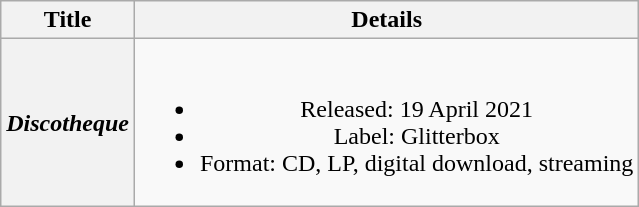<table class="wikitable plainrowheaders" style="text-align:center">
<tr>
<th scope="col">Title</th>
<th scope="col">Details</th>
</tr>
<tr>
<th scope="row"><em>Discotheque</em></th>
<td><br><ul><li>Released: 19 April 2021</li><li>Label: Glitterbox</li><li>Format: CD, LP, digital download, streaming</li></ul></td>
</tr>
</table>
